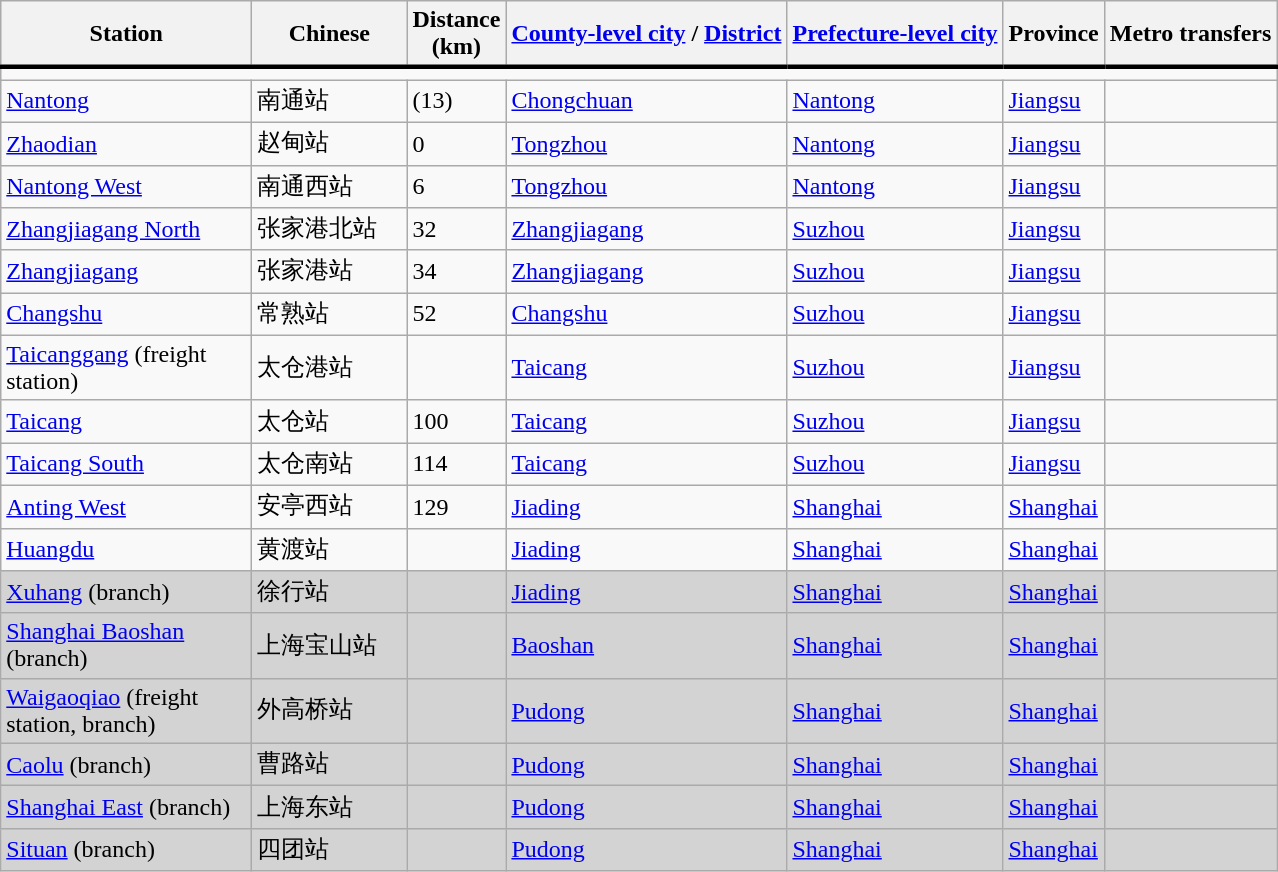<table class="wikitable" rules="all">
<tr>
<th style="width:10em; border-bottom:3px solid black;">Station</th>
<th style="width:6em; border-bottom:3px solid black;">Chinese</th>
<th style="width:2.5em; border-bottom:3px solid black;">Distance<br>(km)</th>
<th style="border-bottom:3px solid black;" colspan=><a href='#'>County-level city</a> / <a href='#'>District</a></th>
<th style="border-bottom:3px solid black;" colspan=><a href='#'>Prefecture-level city</a></th>
<th style="border-bottom:3px solid black;" colspan=>Province</th>
<th style="border-bottom:3px solid black;" colspan=>Metro transfers</th>
</tr>
<tr>
<td colspan=9></td>
</tr>
<tr>
<td><a href='#'>Nantong</a></td>
<td>南通站</td>
<td>(13)</td>
<td><a href='#'>Chongchuan</a></td>
<td><a href='#'>Nantong</a></td>
<td><a href='#'>Jiangsu</a></td>
<td></td>
</tr>
<tr>
<td><a href='#'>Zhaodian</a></td>
<td>赵甸站</td>
<td>0</td>
<td><a href='#'>Tongzhou</a></td>
<td><a href='#'>Nantong</a></td>
<td><a href='#'>Jiangsu</a></td>
<td></td>
</tr>
<tr>
<td><a href='#'>Nantong West</a></td>
<td>南通西站</td>
<td>6</td>
<td><a href='#'>Tongzhou</a></td>
<td><a href='#'>Nantong</a></td>
<td><a href='#'>Jiangsu</a></td>
<td></td>
</tr>
<tr>
<td><a href='#'>Zhangjiagang North</a></td>
<td>张家港北站</td>
<td>32</td>
<td><a href='#'>Zhangjiagang</a></td>
<td><a href='#'>Suzhou</a></td>
<td><a href='#'>Jiangsu</a></td>
<td></td>
</tr>
<tr>
<td><a href='#'>Zhangjiagang</a></td>
<td>张家港站</td>
<td>34</td>
<td><a href='#'>Zhangjiagang</a></td>
<td><a href='#'>Suzhou</a></td>
<td><a href='#'>Jiangsu</a></td>
<td></td>
</tr>
<tr>
<td><a href='#'>Changshu</a></td>
<td>常熟站</td>
<td>52</td>
<td><a href='#'>Changshu</a></td>
<td><a href='#'>Suzhou</a></td>
<td><a href='#'>Jiangsu</a></td>
<td></td>
</tr>
<tr>
<td><a href='#'>Taicanggang</a> (freight station)</td>
<td>太仓港站</td>
<td></td>
<td><a href='#'>Taicang</a></td>
<td><a href='#'>Suzhou</a></td>
<td><a href='#'>Jiangsu</a></td>
<td></td>
</tr>
<tr>
<td><a href='#'>Taicang</a></td>
<td>太仓站</td>
<td>100</td>
<td><a href='#'>Taicang</a></td>
<td><a href='#'>Suzhou</a></td>
<td><a href='#'>Jiangsu</a></td>
<td></td>
</tr>
<tr>
<td><a href='#'>Taicang South</a></td>
<td>太仓南站</td>
<td>114</td>
<td><a href='#'>Taicang</a></td>
<td><a href='#'>Suzhou</a></td>
<td><a href='#'>Jiangsu</a></td>
<td></td>
</tr>
<tr>
<td><a href='#'>Anting West</a></td>
<td>安亭西站</td>
<td>129</td>
<td><a href='#'>Jiading</a></td>
<td><a href='#'>Shanghai</a></td>
<td><a href='#'>Shanghai</a></td>
<td></td>
</tr>
<tr>
<td><a href='#'>Huangdu</a></td>
<td>黄渡站</td>
<td></td>
<td><a href='#'>Jiading</a></td>
<td><a href='#'>Shanghai</a></td>
<td><a href='#'>Shanghai</a></td>
<td></td>
</tr>
<tr bgcolor="lightgrey">
<td><a href='#'>Xuhang</a> (branch)</td>
<td>徐行站</td>
<td></td>
<td><a href='#'>Jiading</a></td>
<td><a href='#'>Shanghai</a></td>
<td><a href='#'>Shanghai</a></td>
<td></td>
</tr>
<tr bgcolor="lightgrey">
<td><a href='#'>Shanghai Baoshan</a> (branch)</td>
<td>上海宝山站</td>
<td></td>
<td><a href='#'>Baoshan</a></td>
<td><a href='#'>Shanghai</a></td>
<td><a href='#'>Shanghai</a></td>
<td></td>
</tr>
<tr bgcolor="lightgrey">
<td><a href='#'>Waigaoqiao</a> (freight station, branch)</td>
<td>外高桥站</td>
<td></td>
<td><a href='#'>Pudong</a></td>
<td><a href='#'>Shanghai</a></td>
<td><a href='#'>Shanghai</a></td>
<td></td>
</tr>
<tr bgcolor="lightgrey">
<td><a href='#'>Caolu</a> (branch)</td>
<td>曹路站</td>
<td></td>
<td><a href='#'>Pudong</a></td>
<td><a href='#'>Shanghai</a></td>
<td><a href='#'>Shanghai</a></td>
<td></td>
</tr>
<tr bgcolor="lightgrey">
<td><a href='#'>Shanghai East</a> (branch)</td>
<td>上海东站</td>
<td></td>
<td><a href='#'>Pudong</a></td>
<td><a href='#'>Shanghai</a></td>
<td><a href='#'>Shanghai</a></td>
<td></td>
</tr>
<tr bgcolor="lightgrey">
<td><a href='#'>Situan</a> (branch)</td>
<td>四团站</td>
<td></td>
<td><a href='#'>Pudong</a></td>
<td><a href='#'>Shanghai</a></td>
<td><a href='#'>Shanghai</a></td>
<td></td>
</tr>
</table>
